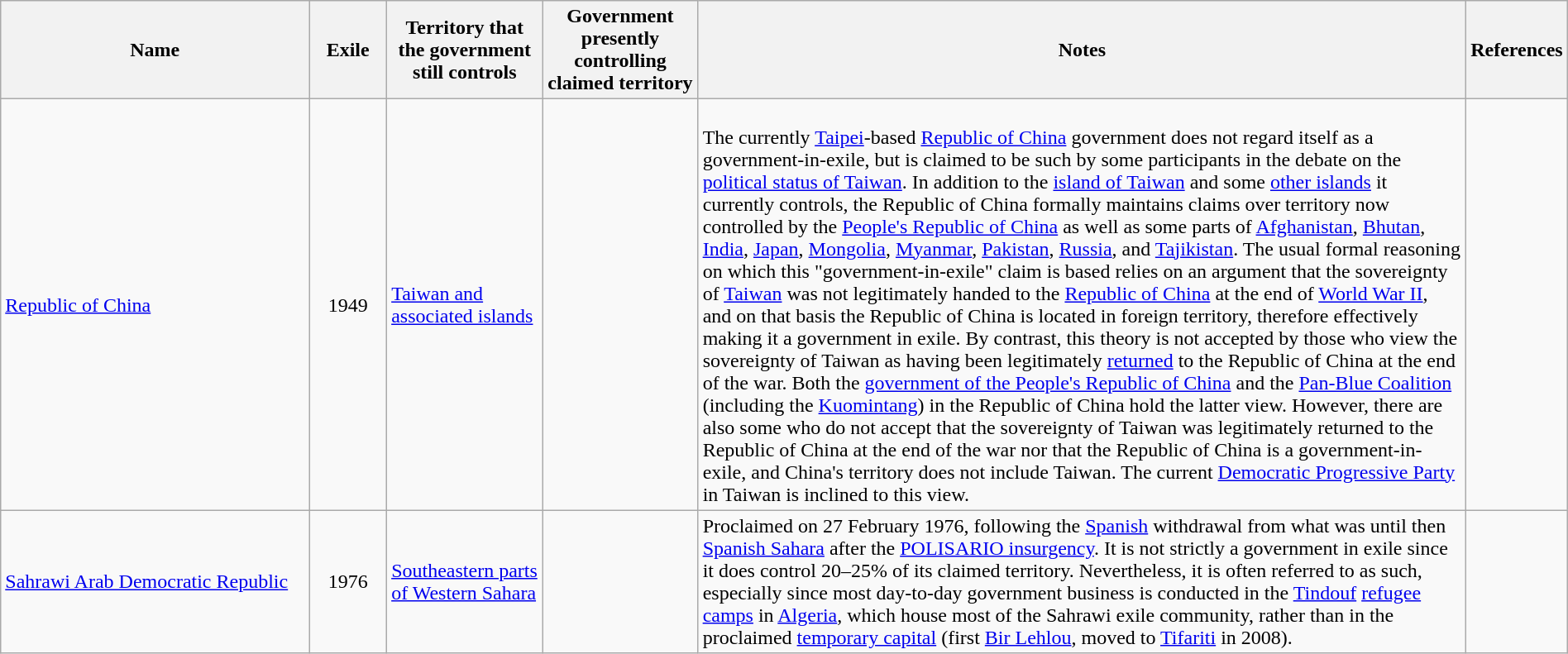<table class="unsortable wikitable" style="width: 100%">
<tr>
<th style="width:20%;" class="unsortable">Name</th>
<th style="width:5%;" class="unsortable">Exile</th>
<th style="width:10%;" class="unsortable">Territory that the government still controls</th>
<th style="width:10%;" class="unsortable">Government presently controlling claimed territory</th>
<th style="width:50%;" class="unsortable">Notes</th>
<th style="width:5%;" class="unsortable">References</th>
</tr>
<tr>
<td> <a href='#'>Republic of China</a></td>
<td style="text-align:center;">1949</td>
<td><a href='#'>Taiwan and associated islands</a></td>
<td></td>
<td><br>The currently <a href='#'>Taipei</a>-based <a href='#'>Republic of China</a> government does not regard itself as a government-in-exile, but is claimed to be such by some participants in the debate on the <a href='#'>political status of Taiwan</a>. In addition to the <a href='#'>island of Taiwan</a> and some <a href='#'>other islands</a> it currently controls, the Republic of China formally maintains claims over territory now controlled by the <a href='#'>People's Republic of China</a> as well as some parts of <a href='#'>Afghanistan</a>, <a href='#'>Bhutan</a>, <a href='#'>India</a>, <a href='#'>Japan</a>, <a href='#'>Mongolia</a>, <a href='#'>Myanmar</a>, <a href='#'>Pakistan</a>, <a href='#'>Russia</a>, and <a href='#'>Tajikistan</a>. The usual formal reasoning on which this "government-in-exile" claim is based relies on an argument that the sovereignty of <a href='#'>Taiwan</a> was not legitimately handed to the <a href='#'>Republic of China</a> at the end of <a href='#'>World War II</a>, and on that basis the Republic of China is located in foreign territory, therefore effectively making it a government in exile. By contrast, this theory is not accepted by those who view the sovereignty of Taiwan as having been legitimately <a href='#'>returned</a> to the Republic of China at the end of the war. Both the <a href='#'>government of the People's Republic of China</a> and the <a href='#'>Pan-Blue Coalition</a> (including the <a href='#'>Kuomintang</a>) in the Republic of China hold the latter view. However, there are also some who do not accept that the sovereignty of Taiwan was legitimately returned to the Republic of China at the end of the war nor that the Republic of China is a government-in-exile, and China's territory does not include Taiwan. The current <a href='#'>Democratic Progressive Party</a> in Taiwan is inclined to this view.</td>
</tr>
<tr>
<td> <a href='#'>Sahrawi Arab Democratic Republic</a></td>
<td style="text-align:center;">1976</td>
<td><a href='#'>Southeastern parts of Western Sahara</a></td>
<td> <small> </small></td>
<td>Proclaimed on 27 February 1976, following the <a href='#'>Spanish</a> withdrawal from what was until then <a href='#'>Spanish Sahara</a> after the <a href='#'>POLISARIO insurgency</a>. It is not strictly a government in exile since it does control 20–25% of its claimed territory. Nevertheless, it is often referred to as such, especially since most day-to-day government business is conducted in the <a href='#'>Tindouf</a> <a href='#'>refugee camps</a> in <a href='#'>Algeria</a>, which house most of the Sahrawi exile community, rather than in the proclaimed <a href='#'>temporary capital</a> (first <a href='#'>Bir Lehlou</a>, moved to <a href='#'>Tifariti</a> in 2008).</td>
<td align=center></td>
</tr>
</table>
